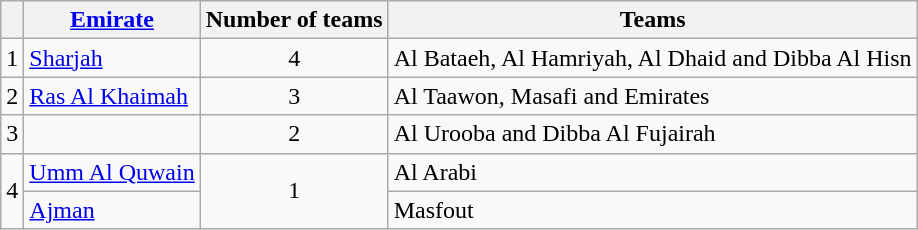<table class="wikitable">
<tr>
<th></th>
<th><a href='#'>Emirate</a></th>
<th>Number of teams</th>
<th>Teams</th>
</tr>
<tr>
<td>1</td>
<td> <a href='#'>Sharjah</a></td>
<td align=center>4</td>
<td>Al Bataeh, Al Hamriyah, Al Dhaid and Dibba Al Hisn</td>
</tr>
<tr>
<td>2</td>
<td> <a href='#'>Ras Al Khaimah</a></td>
<td align=center>3</td>
<td>Al Taawon, Masafi and Emirates</td>
</tr>
<tr>
<td>3</td>
<td></td>
<td align=center>2</td>
<td>Al Urooba and Dibba Al Fujairah</td>
</tr>
<tr>
<td rowspan="2">4</td>
<td> <a href='#'>Umm Al Quwain</a></td>
<td rowspan="2" align=center>1</td>
<td>Al Arabi</td>
</tr>
<tr>
<td> <a href='#'>Ajman</a></td>
<td>Masfout</td>
</tr>
</table>
